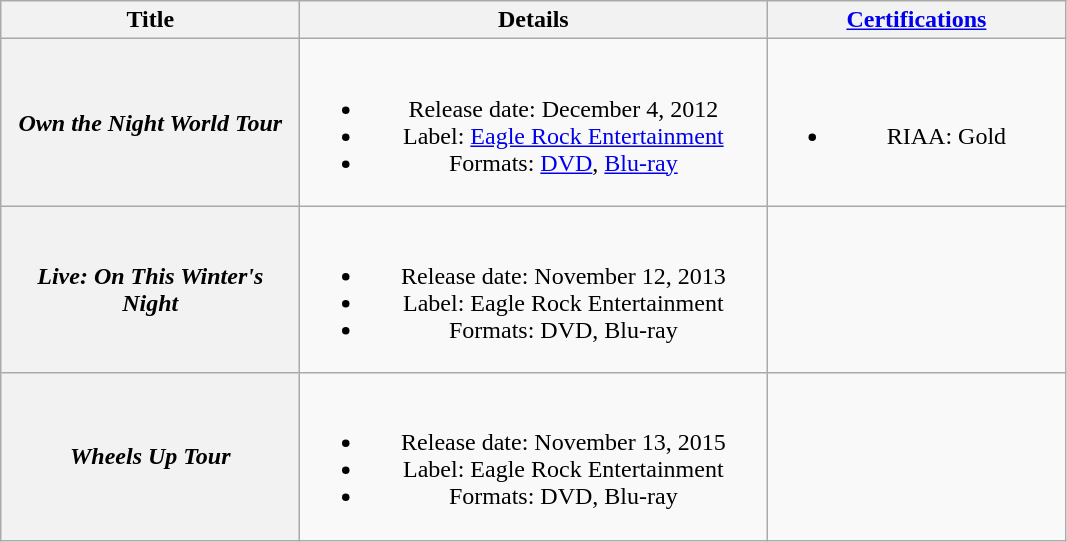<table class="wikitable plainrowheaders" style="text-align:center;">
<tr>
<th scope="col" style="width:12em;">Title</th>
<th scope="col" style="width:19em;">Details</th>
<th scope="col" style="width:12em;"><a href='#'>Certifications</a></th>
</tr>
<tr>
<th scope="row"><em>Own the Night World Tour</em></th>
<td><br><ul><li>Release date: December 4, 2012</li><li>Label: <a href='#'>Eagle Rock Entertainment</a></li><li>Formats: <a href='#'>DVD</a>, <a href='#'>Blu-ray</a></li></ul></td>
<td><br><ul><li>RIAA: Gold</li></ul></td>
</tr>
<tr>
<th scope="row"><em>Live: On This Winter's Night</em></th>
<td><br><ul><li>Release date: November 12, 2013</li><li>Label: Eagle Rock Entertainment</li><li>Formats: DVD, Blu-ray</li></ul></td>
<td></td>
</tr>
<tr>
<th scope="row"><em>Wheels Up Tour</em></th>
<td><br><ul><li>Release date: November 13, 2015</li><li>Label: Eagle Rock Entertainment</li><li>Formats: DVD, Blu-ray</li></ul></td>
<td></td>
</tr>
</table>
